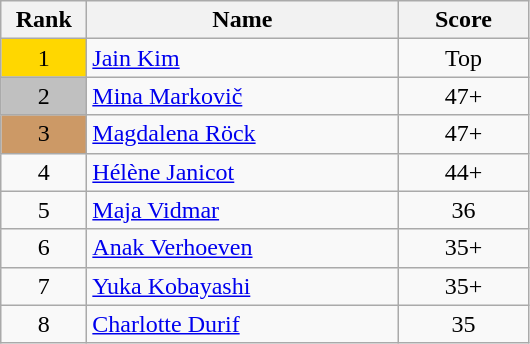<table class="wikitable">
<tr>
<th width = "50">Rank</th>
<th width = "200">Name</th>
<th width = "80">Score</th>
</tr>
<tr>
<td align="center" style="background: gold">1</td>
<td> <a href='#'>Jain Kim</a></td>
<td align="center">Top</td>
</tr>
<tr>
<td align="center" style="background: silver">2</td>
<td> <a href='#'>Mina Markovič</a></td>
<td align="center">47+</td>
</tr>
<tr>
<td align="center" style="background: #cc9966">3</td>
<td> <a href='#'>Magdalena Röck</a></td>
<td align="center">47+</td>
</tr>
<tr>
<td align="center">4</td>
<td> <a href='#'>Hélène Janicot</a></td>
<td align="center">44+</td>
</tr>
<tr>
<td align="center">5</td>
<td> <a href='#'>Maja Vidmar</a></td>
<td align="center">36</td>
</tr>
<tr>
<td align="center">6</td>
<td> <a href='#'>Anak Verhoeven</a></td>
<td align="center">35+</td>
</tr>
<tr>
<td align="center">7</td>
<td> <a href='#'>Yuka Kobayashi</a></td>
<td align="center">35+</td>
</tr>
<tr>
<td align="center">8</td>
<td> <a href='#'>Charlotte Durif</a></td>
<td align="center">35</td>
</tr>
</table>
